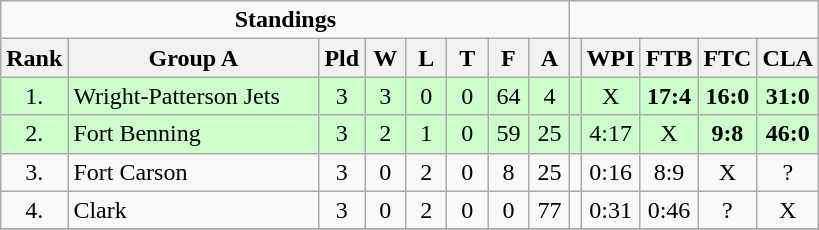<table class="wikitable">
<tr>
<td colspan=8 align=center><strong>Standings</strong></td>
<td colspan=6></td>
</tr>
<tr>
<th bgcolor="#efefef">Rank</th>
<th bgcolor="#efefef" width="160">Group A</th>
<th bgcolor="#efefef" width="20">Pld</th>
<th bgcolor="#efefef" width="20">W</th>
<th bgcolor="#efefef" width="20">L</th>
<th bgcolor="#efefef" width="20">T</th>
<th bgcolor="#efefef" width="20">F</th>
<th bgcolor="#efefef" width="20">A</th>
<th bgcolor="#efefef"></th>
<th bgcolor="#efefef" width="20">WPI</th>
<th bgcolor="#efefef" width="20">FTB</th>
<th bgcolor="#efefef" width="20">FTC</th>
<th bgcolor="#efefef" width="20">CLA</th>
</tr>
<tr align=center bgcolor=#ccffcc>
<td>1.</td>
<td align=left>Wright-Patterson Jets</td>
<td>3</td>
<td>3</td>
<td>0</td>
<td>0</td>
<td>64</td>
<td>4</td>
<td></td>
<td>X</td>
<td><strong>17:4</strong></td>
<td><strong>16:0</strong></td>
<td><strong>31:0</strong></td>
</tr>
<tr align=center bgcolor=#ccffcc>
<td>2.</td>
<td align=left>Fort Benning</td>
<td>3</td>
<td>2</td>
<td>1</td>
<td>0</td>
<td>59</td>
<td>25</td>
<td></td>
<td>4:17</td>
<td>X</td>
<td><strong>9:8</strong></td>
<td><strong>46:0</strong></td>
</tr>
<tr align=center>
<td>3.</td>
<td align=left>Fort Carson</td>
<td>3</td>
<td>0</td>
<td>2</td>
<td>0</td>
<td>8</td>
<td>25</td>
<td></td>
<td>0:16</td>
<td>8:9</td>
<td>X</td>
<td>?</td>
</tr>
<tr align=center>
<td>4.</td>
<td align=left>Clark</td>
<td>3</td>
<td>0</td>
<td>2</td>
<td>0</td>
<td>0</td>
<td>77</td>
<td></td>
<td>0:31</td>
<td>0:46</td>
<td>?</td>
<td>X</td>
</tr>
<tr align=center>
</tr>
</table>
